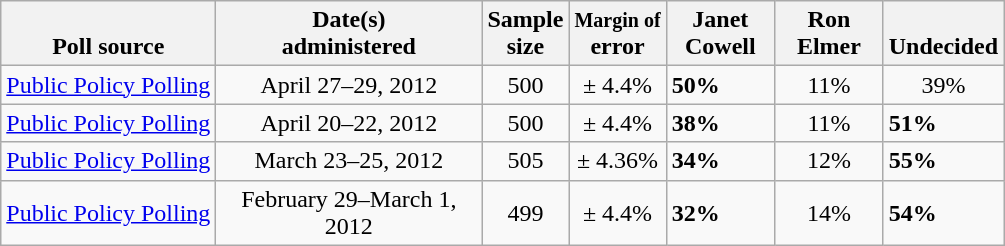<table class="wikitable">
<tr valign= bottom>
<th>Poll source</th>
<th style="width:170px;">Date(s)<br>administered</th>
<th class=small>Sample<br>size</th>
<th><small>Margin of</small><br>error</th>
<th style="width:65px;">Janet<br>Cowell</th>
<th style="width:65px;">Ron<br>Elmer</th>
<th style="width:65px;">Undecided</th>
</tr>
<tr>
<td><a href='#'>Public Policy Polling</a></td>
<td align=center>April 27–29, 2012</td>
<td align=center>500</td>
<td align=center>± 4.4%</td>
<td><strong>50%</strong></td>
<td align=center>11%</td>
<td align=center>39%</td>
</tr>
<tr>
<td><a href='#'>Public Policy Polling</a></td>
<td align=center>April 20–22, 2012</td>
<td align=center>500</td>
<td align=center>± 4.4%</td>
<td><strong>38%</strong></td>
<td align=center>11%</td>
<td><strong>51%</strong></td>
</tr>
<tr>
<td><a href='#'>Public Policy Polling</a></td>
<td align=center>March 23–25, 2012</td>
<td align=center>505</td>
<td align=center>± 4.36%</td>
<td><strong>34%</strong></td>
<td align=center>12%</td>
<td><strong>55%</strong></td>
</tr>
<tr>
<td><a href='#'>Public Policy Polling</a></td>
<td align=center>February 29–March 1, 2012</td>
<td align=center>499</td>
<td align=center>± 4.4%</td>
<td><strong>32%</strong></td>
<td align=center>14%</td>
<td><strong>54%</strong></td>
</tr>
</table>
